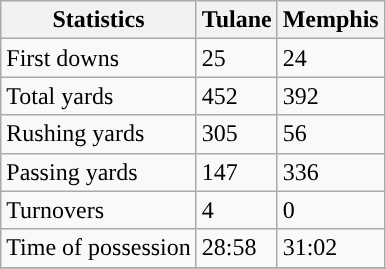<table class="wikitable">
<tr>
<th>Statistics</th>
<th>Tulane</th>
<th>Memphis</th>
</tr>
<tr>
<td>First downs</td>
<td>25</td>
<td>24</td>
</tr>
<tr>
<td>Total yards</td>
<td>452</td>
<td>392</td>
</tr>
<tr>
<td>Rushing yards</td>
<td>305</td>
<td>56</td>
</tr>
<tr>
<td>Passing yards</td>
<td>147</td>
<td>336</td>
</tr>
<tr>
<td>Turnovers</td>
<td>4</td>
<td>0</td>
</tr>
<tr>
<td>Time of possession</td>
<td>28:58</td>
<td>31:02</td>
</tr>
<tr>
</tr>
</table>
